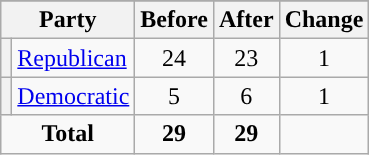<table class="wikitable" style="text-align:center;">
<tr>
</tr>
<tr>
<th colspan=2>Party</th>
<th>Before</th>
<th>After</th>
<th>Change</th>
</tr>
<tr>
<th style="background-color:"></th>
<td style="text-align:left;"><a href='#'>Republican</a></td>
<td>24</td>
<td>23</td>
<td> 1</td>
</tr>
<tr>
<th style="background-color:"></th>
<td style="text-align:left;"><a href='#'>Democratic</a></td>
<td>5</td>
<td>6</td>
<td> 1</td>
</tr>
<tr>
<td colspan=2><strong>Total</strong></td>
<td><strong>29</strong></td>
<td><strong>29</strong></td>
<td></td>
</tr>
</table>
